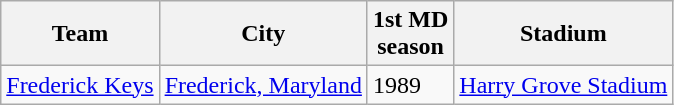<table class="wikitable sortable">
<tr>
<th>Team</th>
<th>City</th>
<th>1st MD <br> season</th>
<th>Stadium</th>
</tr>
<tr>
<td><a href='#'>Frederick Keys</a></td>
<td><a href='#'>Frederick, Maryland</a></td>
<td>1989</td>
<td><a href='#'>Harry Grove Stadium</a></td>
</tr>
</table>
